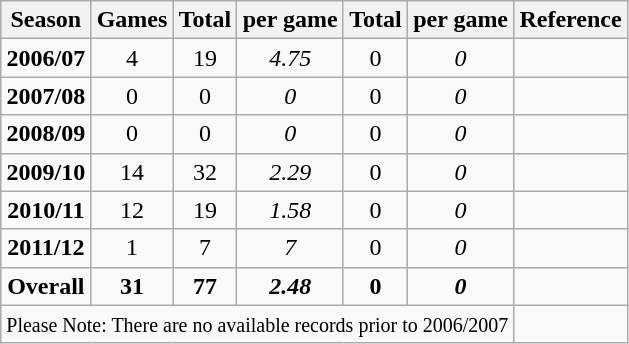<table class="wikitable" style="text-align:center">
<tr>
<th>Season</th>
<th>Games</th>
<th>Total </th>
<th> per game</th>
<th>Total </th>
<th> per game</th>
<th>Reference</th>
</tr>
<tr>
<td><strong>2006/07</strong></td>
<td>4</td>
<td>19</td>
<td><em>4.75</em></td>
<td>0</td>
<td><em>0</em></td>
<td></td>
</tr>
<tr>
<td><strong>2007/08</strong></td>
<td>0</td>
<td>0</td>
<td><em>0</em></td>
<td>0</td>
<td><em>0</em></td>
<td></td>
</tr>
<tr>
<td><strong>2008/09</strong></td>
<td>0</td>
<td>0</td>
<td><em>0</em></td>
<td>0</td>
<td><em>0</em></td>
<td></td>
</tr>
<tr>
<td><strong>2009/10</strong></td>
<td>14</td>
<td>32</td>
<td><em>2.29</em></td>
<td>0</td>
<td><em>0</em></td>
<td></td>
</tr>
<tr>
<td><strong>2010/11</strong></td>
<td>12</td>
<td>19</td>
<td><em>1.58</em></td>
<td>0</td>
<td><em>0</em></td>
<td></td>
</tr>
<tr>
<td><strong>2011/12</strong></td>
<td>1</td>
<td>7</td>
<td><em>7</em></td>
<td>0</td>
<td><em>0</em></td>
<td></td>
</tr>
<tr>
<td><strong>Overall</strong></td>
<td><strong>31</strong></td>
<td><strong>77</strong></td>
<td><strong><em>2.48</em></strong></td>
<td><strong>0</strong></td>
<td><strong><em>0</em></strong></td>
<td></td>
</tr>
<tr>
<td colspan="6" align="left"><small>Please Note: There are no available records prior to 2006/2007</small></td>
</tr>
</table>
